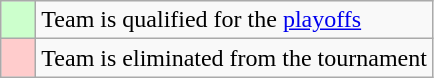<table class="wikitable">
<tr>
<td style="background: #CCFFCC;">    </td>
<td>Team is qualified for the <a href='#'>playoffs</a></td>
</tr>
<tr>
<td style="background: #FFCCCC;">    </td>
<td>Team is eliminated from the tournament</td>
</tr>
</table>
